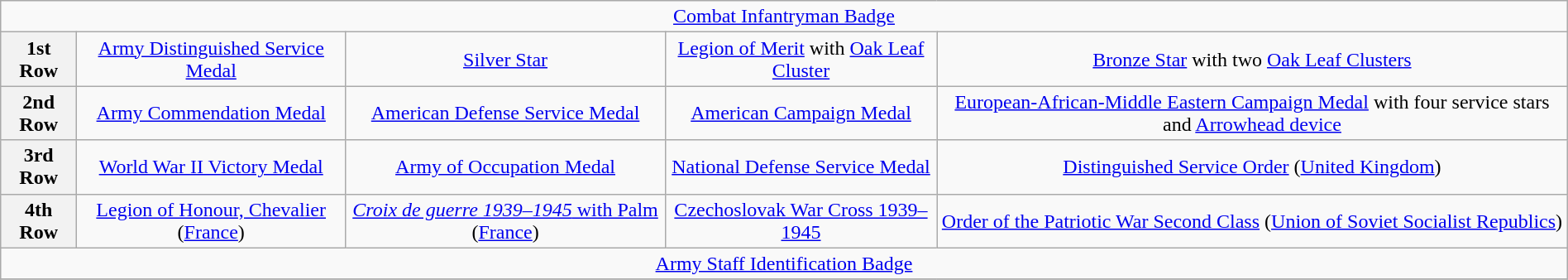<table class="wikitable" style="margin:1em auto; text-align:center;">
<tr>
<td colspan="19"><a href='#'>Combat Infantryman Badge</a></td>
</tr>
<tr>
<th>1st Row</th>
<td colspan="4"><a href='#'>Army Distinguished Service Medal</a></td>
<td colspan="4"><a href='#'>Silver Star</a></td>
<td colspan="4"><a href='#'>Legion of Merit</a> with <a href='#'>Oak Leaf Cluster</a></td>
<td colspan="4"><a href='#'>Bronze Star</a> with two <a href='#'>Oak Leaf Clusters</a></td>
</tr>
<tr>
<th>2nd Row</th>
<td colspan="4"><a href='#'>Army Commendation Medal</a></td>
<td colspan="4"><a href='#'>American Defense Service Medal</a></td>
<td colspan="4"><a href='#'>American Campaign Medal</a></td>
<td colspan="4"><a href='#'>European-African-Middle Eastern Campaign Medal</a> with four service stars and <a href='#'>Arrowhead device</a></td>
</tr>
<tr>
<th>3rd Row</th>
<td colspan="4"><a href='#'>World War II Victory Medal</a></td>
<td colspan="4"><a href='#'>Army of Occupation Medal</a></td>
<td colspan="4"><a href='#'>National Defense Service Medal</a></td>
<td colspan="4"><a href='#'>Distinguished Service Order</a> (<a href='#'>United Kingdom</a>)</td>
</tr>
<tr>
<th>4th Row</th>
<td colspan="4"><a href='#'>Legion of Honour, Chevalier</a> (<a href='#'>France</a>)</td>
<td colspan="4"><a href='#'><em>Croix de guerre 1939–1945</em> with Palm</a> (<a href='#'>France</a>)</td>
<td colspan="4"><a href='#'>Czechoslovak War Cross 1939–1945</a></td>
<td colspan="4"><a href='#'>Order of the Patriotic War Second Class</a> (<a href='#'>Union of Soviet Socialist Republics</a>)</td>
</tr>
<tr>
<td colspan="19"><a href='#'>Army Staff Identification Badge</a></td>
</tr>
<tr>
</tr>
</table>
